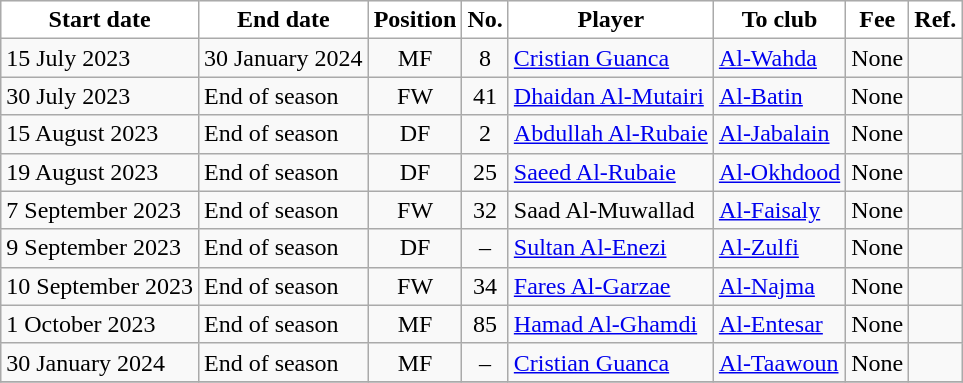<table class="wikitable sortable">
<tr>
<th style="background:white; color:black;"><strong>Start date</strong></th>
<th style="background:white; color:black;"><strong>End date</strong></th>
<th style="background:white; color:black;"><strong>Position</strong></th>
<th style="background:white; color:black;"><strong>No.</strong></th>
<th style="background:white; color:black;"><strong>Player</strong></th>
<th style="background:white; color:black;"><strong>To club</strong></th>
<th style="background:white; color:black;"><strong>Fee</strong></th>
<th style="background:white; color:black;"><strong>Ref.</strong></th>
</tr>
<tr>
<td>15 July 2023</td>
<td>30 January 2024</td>
<td style="text-align:center;">MF</td>
<td style="text-align:center;">8</td>
<td style="text-align:left;"> <a href='#'>Cristian Guanca</a></td>
<td style="text-align:left;"> <a href='#'>Al-Wahda</a></td>
<td>None</td>
<td></td>
</tr>
<tr>
<td>30 July 2023</td>
<td>End of season</td>
<td style="text-align:center;">FW</td>
<td style="text-align:center;">41</td>
<td style="text-align:left;"> <a href='#'>Dhaidan Al-Mutairi</a></td>
<td style="text-align:left;"> <a href='#'>Al-Batin</a></td>
<td>None</td>
<td></td>
</tr>
<tr>
<td>15 August 2023</td>
<td>End of season</td>
<td style="text-align:center;">DF</td>
<td style="text-align:center;">2</td>
<td style="text-align:left;"> <a href='#'>Abdullah Al-Rubaie</a></td>
<td style="text-align:left;"> <a href='#'>Al-Jabalain</a></td>
<td>None</td>
<td></td>
</tr>
<tr>
<td>19 August 2023</td>
<td>End of season</td>
<td style="text-align:center;">DF</td>
<td style="text-align:center;">25</td>
<td style="text-align:left;"> <a href='#'>Saeed Al-Rubaie</a></td>
<td style="text-align:left;"> <a href='#'>Al-Okhdood</a></td>
<td>None</td>
<td></td>
</tr>
<tr>
<td>7 September 2023</td>
<td>End of season</td>
<td style="text-align:center;">FW</td>
<td style="text-align:center;">32</td>
<td style="text-align:left;"> Saad Al-Muwallad</td>
<td style="text-align:left;"> <a href='#'>Al-Faisaly</a></td>
<td>None</td>
<td></td>
</tr>
<tr>
<td>9 September 2023</td>
<td>End of season</td>
<td style="text-align:center;">DF</td>
<td style="text-align:center;">–</td>
<td style="text-align:left;"> <a href='#'>Sultan Al-Enezi</a></td>
<td style="text-align:left;"> <a href='#'>Al-Zulfi</a></td>
<td>None</td>
<td></td>
</tr>
<tr>
<td>10 September 2023</td>
<td>End of season</td>
<td style="text-align:center;">FW</td>
<td style="text-align:center;">34</td>
<td style="text-align:left;"> <a href='#'>Fares Al-Garzae</a></td>
<td style="text-align:left;"> <a href='#'>Al-Najma</a></td>
<td>None</td>
<td></td>
</tr>
<tr>
<td>1 October 2023</td>
<td>End of season</td>
<td style="text-align:center;">MF</td>
<td style="text-align:center;">85</td>
<td style="text-align:left;"> <a href='#'>Hamad Al-Ghamdi</a></td>
<td style="text-align:left;"> <a href='#'>Al-Entesar</a></td>
<td>None</td>
<td></td>
</tr>
<tr>
<td>30 January 2024</td>
<td>End of season</td>
<td style="text-align:center;">MF</td>
<td style="text-align:center;">–</td>
<td style="text-align:left;"> <a href='#'>Cristian Guanca</a></td>
<td style="text-align:left;"> <a href='#'>Al-Taawoun</a></td>
<td>None</td>
<td></td>
</tr>
<tr>
</tr>
</table>
